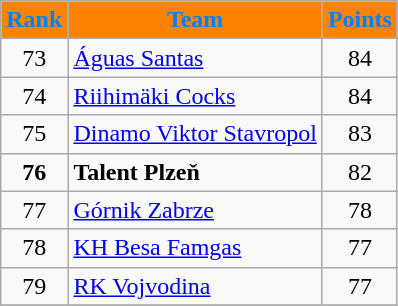<table class="wikitable" style="text-align: center">
<tr>
<th style="color:#0080FF; background:#FF8200">Rank</th>
<th style="color:#0080FF; background:#FF8200">Team</th>
<th style="color:#0080FF; background:#FF8200">Points</th>
</tr>
<tr>
<td>73</td>
<td align=left> <a href='#'>Águas Santas</a></td>
<td>84</td>
</tr>
<tr>
<td>74</td>
<td align=left> <a href='#'>Riihimäki Cocks</a></td>
<td>84</td>
</tr>
<tr>
<td>75</td>
<td align=left> <a href='#'>Dinamo Viktor Stavropol</a></td>
<td>83</td>
</tr>
<tr>
<td><strong>76</strong></td>
<td align=left> <strong>Talent Plzeň</strong></td>
<td>82</td>
</tr>
<tr>
<td>77</td>
<td align=left> <a href='#'>Górnik Zabrze</a></td>
<td>78</td>
</tr>
<tr>
<td>78</td>
<td align=left> <a href='#'>KH Besa Famgas</a></td>
<td>77</td>
</tr>
<tr>
<td>79</td>
<td align=left> <a href='#'>RK Vojvodina</a></td>
<td>77</td>
</tr>
<tr>
</tr>
</table>
